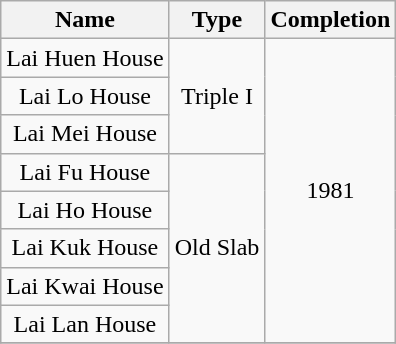<table class="wikitable" style="text-align: center">
<tr>
<th>Name</th>
<th>Type</th>
<th>Completion</th>
</tr>
<tr>
<td>Lai Huen House</td>
<td rowspan="3">Triple I</td>
<td rowspan="8">1981</td>
</tr>
<tr>
<td>Lai Lo House</td>
</tr>
<tr>
<td>Lai Mei House</td>
</tr>
<tr>
<td>Lai Fu House</td>
<td rowspan="5">Old Slab</td>
</tr>
<tr>
<td>Lai Ho House</td>
</tr>
<tr>
<td>Lai Kuk House</td>
</tr>
<tr>
<td>Lai Kwai House</td>
</tr>
<tr>
<td>Lai Lan House</td>
</tr>
<tr>
</tr>
</table>
